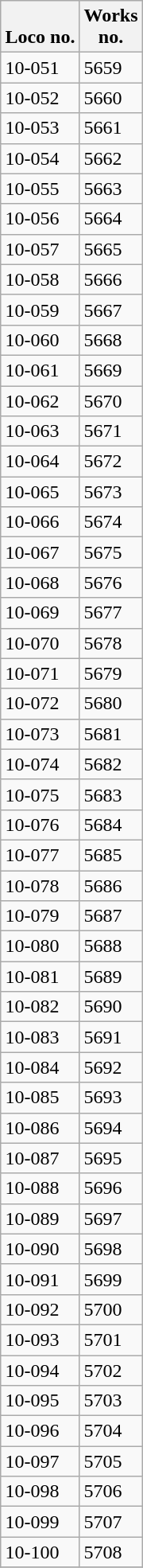<table class="wikitable collapsible collapsed sortable" style="margin:0.5em auto; font-size:100%;">
<tr>
<th><br>Loco no.</th>
<th>Works<br>no.</th>
</tr>
<tr>
<td>10-051</td>
<td>5659</td>
</tr>
<tr>
<td>10-052</td>
<td>5660</td>
</tr>
<tr>
<td>10-053</td>
<td>5661</td>
</tr>
<tr>
<td>10-054</td>
<td>5662</td>
</tr>
<tr>
<td>10-055</td>
<td>5663</td>
</tr>
<tr>
<td>10-056</td>
<td>5664</td>
</tr>
<tr>
<td>10-057</td>
<td>5665</td>
</tr>
<tr>
<td>10-058</td>
<td>5666</td>
</tr>
<tr>
<td>10-059</td>
<td>5667</td>
</tr>
<tr>
<td>10-060</td>
<td>5668</td>
</tr>
<tr>
<td>10-061</td>
<td>5669</td>
</tr>
<tr>
<td>10-062</td>
<td>5670</td>
</tr>
<tr>
<td>10-063</td>
<td>5671</td>
</tr>
<tr>
<td>10-064</td>
<td>5672</td>
</tr>
<tr>
<td>10-065</td>
<td>5673</td>
</tr>
<tr>
<td>10-066</td>
<td>5674</td>
</tr>
<tr>
<td>10-067</td>
<td>5675</td>
</tr>
<tr>
<td>10-068</td>
<td>5676</td>
</tr>
<tr>
<td>10-069</td>
<td>5677</td>
</tr>
<tr>
<td>10-070</td>
<td>5678</td>
</tr>
<tr>
<td>10-071</td>
<td>5679</td>
</tr>
<tr>
<td>10-072</td>
<td>5680</td>
</tr>
<tr>
<td>10-073</td>
<td>5681</td>
</tr>
<tr>
<td>10-074</td>
<td>5682</td>
</tr>
<tr>
<td>10-075</td>
<td>5683</td>
</tr>
<tr>
<td>10-076</td>
<td>5684</td>
</tr>
<tr>
<td>10-077</td>
<td>5685</td>
</tr>
<tr>
<td>10-078</td>
<td>5686</td>
</tr>
<tr>
<td>10-079</td>
<td>5687</td>
</tr>
<tr>
<td>10-080</td>
<td>5688</td>
</tr>
<tr>
<td>10-081</td>
<td>5689</td>
</tr>
<tr>
<td>10-082</td>
<td>5690</td>
</tr>
<tr>
<td>10-083</td>
<td>5691</td>
</tr>
<tr>
<td>10-084</td>
<td>5692</td>
</tr>
<tr>
<td>10-085</td>
<td>5693</td>
</tr>
<tr>
<td>10-086</td>
<td>5694</td>
</tr>
<tr>
<td>10-087</td>
<td>5695</td>
</tr>
<tr>
<td>10-088</td>
<td>5696</td>
</tr>
<tr>
<td>10-089</td>
<td>5697</td>
</tr>
<tr>
<td>10-090</td>
<td>5698</td>
</tr>
<tr>
<td>10-091</td>
<td>5699</td>
</tr>
<tr>
<td>10-092</td>
<td>5700</td>
</tr>
<tr>
<td>10-093</td>
<td>5701</td>
</tr>
<tr>
<td>10-094</td>
<td>5702</td>
</tr>
<tr>
<td>10-095</td>
<td>5703</td>
</tr>
<tr>
<td>10-096</td>
<td>5704</td>
</tr>
<tr>
<td>10-097</td>
<td>5705</td>
</tr>
<tr>
<td>10-098</td>
<td>5706</td>
</tr>
<tr>
<td>10-099</td>
<td>5707</td>
</tr>
<tr>
<td>10-100</td>
<td>5708</td>
</tr>
<tr>
</tr>
</table>
